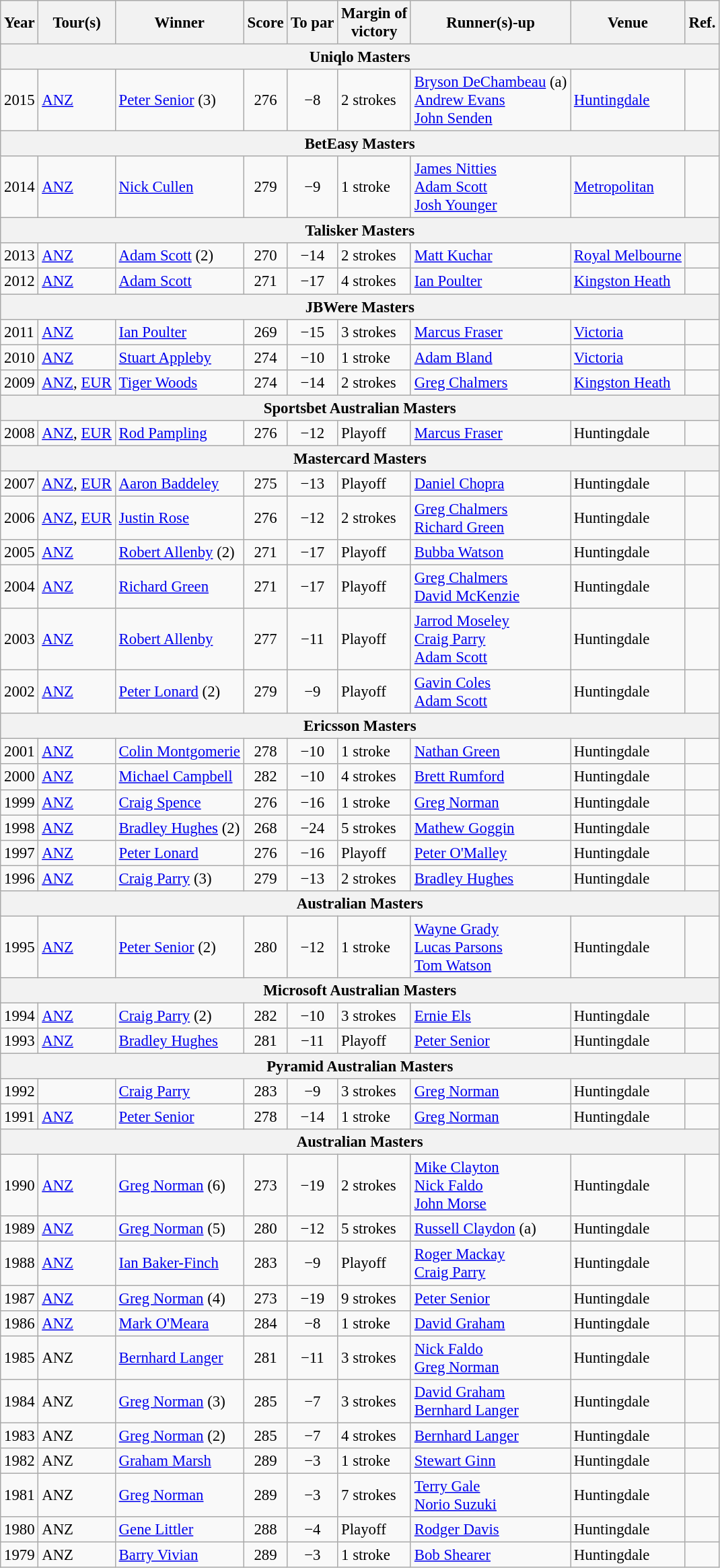<table class=wikitable style="font-size:95%">
<tr>
<th>Year</th>
<th>Tour(s)</th>
<th>Winner</th>
<th>Score</th>
<th>To par</th>
<th>Margin of<br>victory</th>
<th>Runner(s)-up</th>
<th>Venue</th>
<th>Ref.</th>
</tr>
<tr>
<th colspan="9">Uniqlo Masters</th>
</tr>
<tr>
<td>2015</td>
<td><a href='#'>ANZ</a></td>
<td> <a href='#'>Peter Senior</a> (3)</td>
<td align=center>276</td>
<td align=center>−8</td>
<td>2 strokes</td>
<td> <a href='#'>Bryson DeChambeau</a> (a)<br> <a href='#'>Andrew Evans</a><br> <a href='#'>John Senden</a></td>
<td><a href='#'>Huntingdale</a></td>
<td></td>
</tr>
<tr>
<th colspan="9">BetEasy Masters</th>
</tr>
<tr>
<td>2014</td>
<td><a href='#'>ANZ</a></td>
<td> <a href='#'>Nick Cullen</a></td>
<td align=center>279</td>
<td align=center>−9</td>
<td>1 stroke</td>
<td> <a href='#'>James Nitties</a><br> <a href='#'>Adam Scott</a><br> <a href='#'>Josh Younger</a></td>
<td><a href='#'>Metropolitan</a></td>
<td></td>
</tr>
<tr>
<th colspan="9">Talisker Masters</th>
</tr>
<tr>
<td>2013</td>
<td><a href='#'>ANZ</a></td>
<td> <a href='#'>Adam Scott</a> (2)</td>
<td align=center>270</td>
<td align=center>−14</td>
<td>2 strokes</td>
<td> <a href='#'>Matt Kuchar</a></td>
<td><a href='#'>Royal Melbourne</a></td>
<td></td>
</tr>
<tr>
<td>2012</td>
<td><a href='#'>ANZ</a></td>
<td> <a href='#'>Adam Scott</a></td>
<td align=center>271</td>
<td align=center>−17</td>
<td>4 strokes</td>
<td> <a href='#'>Ian Poulter</a></td>
<td><a href='#'>Kingston Heath</a></td>
<td></td>
</tr>
<tr>
<th colspan="9">JBWere Masters</th>
</tr>
<tr>
<td>2011</td>
<td><a href='#'>ANZ</a></td>
<td> <a href='#'>Ian Poulter</a></td>
<td align=center>269</td>
<td align=center>−15</td>
<td>3 strokes</td>
<td> <a href='#'>Marcus Fraser</a></td>
<td><a href='#'>Victoria</a></td>
<td></td>
</tr>
<tr>
<td>2010</td>
<td><a href='#'>ANZ</a></td>
<td> <a href='#'>Stuart Appleby</a></td>
<td align=center>274</td>
<td align=center>−10</td>
<td>1 stroke</td>
<td> <a href='#'>Adam Bland</a></td>
<td><a href='#'>Victoria</a></td>
<td></td>
</tr>
<tr>
<td>2009</td>
<td><a href='#'>ANZ</a>, <a href='#'>EUR</a></td>
<td> <a href='#'>Tiger Woods</a></td>
<td align=center>274</td>
<td align=center>−14</td>
<td>2 strokes</td>
<td> <a href='#'>Greg Chalmers</a></td>
<td><a href='#'>Kingston Heath</a></td>
<td></td>
</tr>
<tr>
<th colspan="9">Sportsbet Australian Masters</th>
</tr>
<tr>
<td>2008</td>
<td><a href='#'>ANZ</a>, <a href='#'>EUR</a></td>
<td> <a href='#'>Rod Pampling</a></td>
<td align=center>276</td>
<td align=center>−12</td>
<td>Playoff</td>
<td> <a href='#'>Marcus Fraser</a></td>
<td>Huntingdale</td>
<td></td>
</tr>
<tr>
<th colspan="9">Mastercard Masters</th>
</tr>
<tr>
<td>2007</td>
<td><a href='#'>ANZ</a>, <a href='#'>EUR</a></td>
<td> <a href='#'>Aaron Baddeley</a></td>
<td align=center>275</td>
<td align=center>−13</td>
<td>Playoff</td>
<td> <a href='#'>Daniel Chopra</a></td>
<td>Huntingdale</td>
<td></td>
</tr>
<tr>
<td>2006</td>
<td><a href='#'>ANZ</a>, <a href='#'>EUR</a></td>
<td> <a href='#'>Justin Rose</a></td>
<td align=center>276</td>
<td align=center>−12</td>
<td>2 strokes</td>
<td> <a href='#'>Greg Chalmers</a><br> <a href='#'>Richard Green</a></td>
<td>Huntingdale</td>
<td></td>
</tr>
<tr>
<td>2005</td>
<td><a href='#'>ANZ</a></td>
<td> <a href='#'>Robert Allenby</a> (2)</td>
<td align=center>271</td>
<td align=center>−17</td>
<td>Playoff</td>
<td> <a href='#'>Bubba Watson</a></td>
<td>Huntingdale</td>
<td></td>
</tr>
<tr>
<td>2004</td>
<td><a href='#'>ANZ</a></td>
<td> <a href='#'>Richard Green</a></td>
<td align=center>271</td>
<td align=center>−17</td>
<td>Playoff</td>
<td> <a href='#'>Greg Chalmers</a><br> <a href='#'>David McKenzie</a></td>
<td>Huntingdale</td>
<td></td>
</tr>
<tr>
<td>2003</td>
<td><a href='#'>ANZ</a></td>
<td> <a href='#'>Robert Allenby</a></td>
<td align=center>277</td>
<td align=center>−11</td>
<td>Playoff</td>
<td> <a href='#'>Jarrod Moseley</a><br> <a href='#'>Craig Parry</a><br> <a href='#'>Adam Scott</a></td>
<td>Huntingdale</td>
<td></td>
</tr>
<tr>
<td>2002</td>
<td><a href='#'>ANZ</a></td>
<td> <a href='#'>Peter Lonard</a> (2)</td>
<td align=center>279</td>
<td align=center>−9</td>
<td>Playoff</td>
<td> <a href='#'>Gavin Coles</a><br> <a href='#'>Adam Scott</a></td>
<td>Huntingdale</td>
<td></td>
</tr>
<tr>
<th colspan="9">Ericsson Masters</th>
</tr>
<tr>
<td>2001</td>
<td><a href='#'>ANZ</a></td>
<td> <a href='#'>Colin Montgomerie</a></td>
<td align=center>278</td>
<td align=center>−10</td>
<td>1 stroke</td>
<td> <a href='#'>Nathan Green</a></td>
<td>Huntingdale</td>
<td></td>
</tr>
<tr>
<td>2000</td>
<td><a href='#'>ANZ</a></td>
<td> <a href='#'>Michael Campbell</a></td>
<td align=center>282</td>
<td align=center>−10</td>
<td>4 strokes</td>
<td> <a href='#'>Brett Rumford</a></td>
<td>Huntingdale</td>
<td></td>
</tr>
<tr>
<td>1999</td>
<td><a href='#'>ANZ</a></td>
<td> <a href='#'>Craig Spence</a></td>
<td align=center>276</td>
<td align=center>−16</td>
<td>1 stroke</td>
<td> <a href='#'>Greg Norman</a></td>
<td>Huntingdale</td>
<td></td>
</tr>
<tr>
<td>1998</td>
<td><a href='#'>ANZ</a></td>
<td> <a href='#'>Bradley Hughes</a> (2)</td>
<td align=center>268</td>
<td align=center>−24</td>
<td>5 strokes</td>
<td> <a href='#'>Mathew Goggin</a></td>
<td>Huntingdale</td>
<td></td>
</tr>
<tr>
<td>1997</td>
<td><a href='#'>ANZ</a></td>
<td> <a href='#'>Peter Lonard</a></td>
<td align=center>276</td>
<td align=center>−16</td>
<td>Playoff</td>
<td> <a href='#'>Peter O'Malley</a></td>
<td>Huntingdale</td>
<td></td>
</tr>
<tr>
<td>1996</td>
<td><a href='#'>ANZ</a></td>
<td> <a href='#'>Craig Parry</a> (3)</td>
<td align=center>279</td>
<td align=center>−13</td>
<td>2 strokes</td>
<td> <a href='#'>Bradley Hughes</a></td>
<td>Huntingdale</td>
<td></td>
</tr>
<tr>
<th colspan="9">Australian Masters</th>
</tr>
<tr>
<td>1995</td>
<td><a href='#'>ANZ</a></td>
<td> <a href='#'>Peter Senior</a> (2)</td>
<td align=center>280</td>
<td align=center>−12</td>
<td>1 stroke</td>
<td> <a href='#'>Wayne Grady</a><br> <a href='#'>Lucas Parsons</a><br> <a href='#'>Tom Watson</a></td>
<td>Huntingdale</td>
<td></td>
</tr>
<tr>
<th colspan="9">Microsoft Australian Masters</th>
</tr>
<tr>
<td>1994</td>
<td><a href='#'>ANZ</a></td>
<td> <a href='#'>Craig Parry</a> (2)</td>
<td align=center>282</td>
<td align=center>−10</td>
<td>3 strokes</td>
<td> <a href='#'>Ernie Els</a></td>
<td>Huntingdale</td>
<td></td>
</tr>
<tr>
<td>1993</td>
<td><a href='#'>ANZ</a></td>
<td> <a href='#'>Bradley Hughes</a></td>
<td align=center>281</td>
<td align=center>−11</td>
<td>Playoff</td>
<td> <a href='#'>Peter Senior</a></td>
<td>Huntingdale</td>
<td></td>
</tr>
<tr>
<th colspan="9">Pyramid Australian Masters</th>
</tr>
<tr>
<td>1992</td>
<td></td>
<td> <a href='#'>Craig Parry</a></td>
<td align=center>283</td>
<td align=center>−9</td>
<td>3 strokes</td>
<td> <a href='#'>Greg Norman</a></td>
<td>Huntingdale</td>
<td></td>
</tr>
<tr>
<td>1991</td>
<td><a href='#'>ANZ</a></td>
<td> <a href='#'>Peter Senior</a></td>
<td align=center>278</td>
<td align=center>−14</td>
<td>1 stroke</td>
<td> <a href='#'>Greg Norman</a></td>
<td>Huntingdale</td>
<td></td>
</tr>
<tr>
<th colspan="9">Australian Masters</th>
</tr>
<tr>
<td>1990</td>
<td><a href='#'>ANZ</a></td>
<td> <a href='#'>Greg Norman</a> (6)</td>
<td align=center>273</td>
<td align=center>−19</td>
<td>2 strokes</td>
<td> <a href='#'>Mike Clayton</a><br> <a href='#'>Nick Faldo</a><br> <a href='#'>John Morse</a></td>
<td>Huntingdale</td>
<td></td>
</tr>
<tr>
<td>1989</td>
<td><a href='#'>ANZ</a></td>
<td> <a href='#'>Greg Norman</a> (5)</td>
<td align=center>280</td>
<td align=center>−12</td>
<td>5 strokes</td>
<td> <a href='#'>Russell Claydon</a> (a)</td>
<td>Huntingdale</td>
<td></td>
</tr>
<tr>
<td>1988</td>
<td><a href='#'>ANZ</a></td>
<td> <a href='#'>Ian Baker-Finch</a></td>
<td align=center>283</td>
<td align=center>−9</td>
<td>Playoff</td>
<td> <a href='#'>Roger Mackay</a><br> <a href='#'>Craig Parry</a></td>
<td>Huntingdale</td>
<td></td>
</tr>
<tr>
<td>1987</td>
<td><a href='#'>ANZ</a></td>
<td> <a href='#'>Greg Norman</a> (4)</td>
<td align=center>273</td>
<td align=center>−19</td>
<td>9 strokes</td>
<td> <a href='#'>Peter Senior</a></td>
<td>Huntingdale</td>
<td></td>
</tr>
<tr>
<td>1986</td>
<td><a href='#'>ANZ</a></td>
<td> <a href='#'>Mark O'Meara</a></td>
<td align=center>284</td>
<td align=center>−8</td>
<td>1 stroke</td>
<td> <a href='#'>David Graham</a></td>
<td>Huntingdale</td>
<td></td>
</tr>
<tr>
<td>1985</td>
<td>ANZ</td>
<td> <a href='#'>Bernhard Langer</a></td>
<td align=center>281</td>
<td align=center>−11</td>
<td>3 strokes</td>
<td> <a href='#'>Nick Faldo</a><br> <a href='#'>Greg Norman</a></td>
<td>Huntingdale</td>
<td></td>
</tr>
<tr>
<td>1984</td>
<td>ANZ</td>
<td> <a href='#'>Greg Norman</a> (3)</td>
<td align=center>285</td>
<td align=center>−7</td>
<td>3 strokes</td>
<td> <a href='#'>David Graham</a><br> <a href='#'>Bernhard Langer</a></td>
<td>Huntingdale</td>
<td></td>
</tr>
<tr>
<td>1983</td>
<td>ANZ</td>
<td> <a href='#'>Greg Norman</a> (2)</td>
<td align=center>285</td>
<td align=center>−7</td>
<td>4 strokes</td>
<td> <a href='#'>Bernhard Langer</a></td>
<td>Huntingdale</td>
<td></td>
</tr>
<tr>
<td>1982</td>
<td>ANZ</td>
<td> <a href='#'>Graham Marsh</a></td>
<td align=center>289</td>
<td align=center>−3</td>
<td>1 stroke</td>
<td> <a href='#'>Stewart Ginn</a></td>
<td>Huntingdale</td>
<td></td>
</tr>
<tr>
<td>1981</td>
<td>ANZ</td>
<td> <a href='#'>Greg Norman</a></td>
<td align=center>289</td>
<td align=center>−3</td>
<td>7 strokes</td>
<td> <a href='#'>Terry Gale</a><br> <a href='#'>Norio Suzuki</a></td>
<td>Huntingdale</td>
<td></td>
</tr>
<tr>
<td>1980</td>
<td>ANZ</td>
<td> <a href='#'>Gene Littler</a></td>
<td align=center>288</td>
<td align=center>−4</td>
<td>Playoff</td>
<td> <a href='#'>Rodger Davis</a></td>
<td>Huntingdale</td>
<td></td>
</tr>
<tr>
<td>1979</td>
<td>ANZ</td>
<td> <a href='#'>Barry Vivian</a></td>
<td align=center>289</td>
<td align=center>−3</td>
<td>1 stroke</td>
<td> <a href='#'>Bob Shearer</a></td>
<td>Huntingdale</td>
<td></td>
</tr>
</table>
